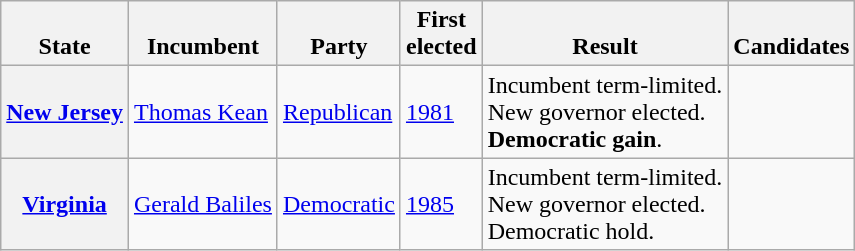<table class="wikitable sortable">
<tr valign=bottom>
<th>State</th>
<th>Incumbent</th>
<th>Party</th>
<th>First<br>elected</th>
<th>Result</th>
<th>Candidates</th>
</tr>
<tr>
<th><a href='#'>New Jersey</a></th>
<td><a href='#'>Thomas Kean</a></td>
<td><a href='#'>Republican</a></td>
<td><a href='#'>1981</a></td>
<td>Incumbent term-limited.<br>New governor elected.<br><strong>Democratic gain</strong>.</td>
<td nowrap></td>
</tr>
<tr>
<th><a href='#'>Virginia</a></th>
<td><a href='#'>Gerald Baliles</a></td>
<td><a href='#'>Democratic</a></td>
<td><a href='#'>1985</a></td>
<td>Incumbent term-limited.<br>New governor elected.<br>Democratic hold.</td>
<td nowrap></td>
</tr>
</table>
